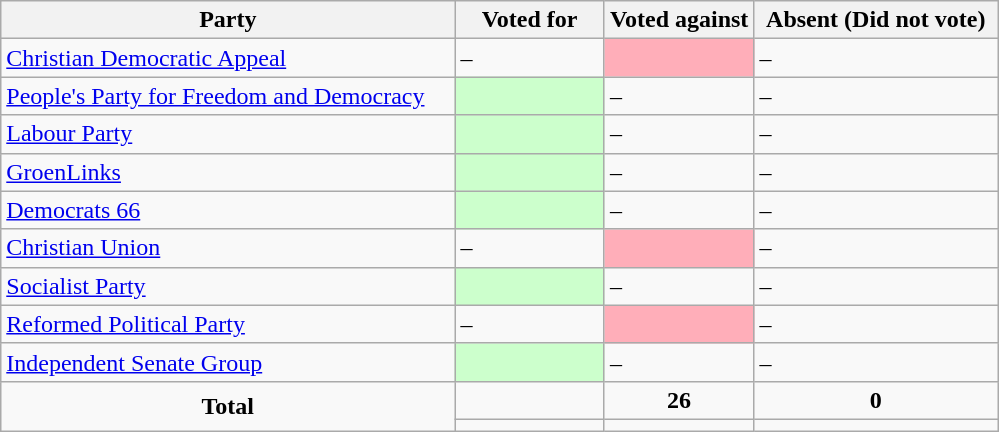<table class="wikitable">
<tr>
<th>Party</th>
<th style="width:15%;">Voted for</th>
<th style="width:15%;">Voted against</th>
<th>Absent (Did not vote)</th>
</tr>
<tr>
<td> <a href='#'>Christian Democratic Appeal</a></td>
<td>–</td>
<td style="background:#ffaeb9;"></td>
<td>–</td>
</tr>
<tr>
<td> <a href='#'>People's Party for Freedom and Democracy</a></td>
<td style="background:#cfc;"></td>
<td>–</td>
<td>–</td>
</tr>
<tr>
<td> <a href='#'>Labour Party</a></td>
<td style="background:#cfc;"></td>
<td>–</td>
<td>–</td>
</tr>
<tr>
<td> <a href='#'>GroenLinks</a></td>
<td style="background:#cfc;"></td>
<td>–</td>
<td>–</td>
</tr>
<tr>
<td> <a href='#'>Democrats 66</a></td>
<td style="background:#cfc;"></td>
<td>–</td>
<td>–</td>
</tr>
<tr>
<td> <a href='#'>Christian Union</a></td>
<td>–</td>
<td style="background:#ffaeb9;"></td>
<td>–</td>
</tr>
<tr>
<td> <a href='#'>Socialist Party</a></td>
<td style="background:#cfc;"></td>
<td>–</td>
<td>–</td>
</tr>
<tr>
<td> <a href='#'>Reformed Political Party</a></td>
<td>–</td>
<td style="background:#ffaeb9;"></td>
<td>–</td>
</tr>
<tr>
<td> <a href='#'>Independent Senate Group</a></td>
<td style="background:#cfc;"></td>
<td>–</td>
<td>–</td>
</tr>
<tr>
<td style="text-align:center;" rowspan="2"><strong>Total</strong></td>
<td></td>
<td style="text-align:center;"><strong>26</strong></td>
<td style="text-align:center;"><strong>0</strong></td>
</tr>
<tr>
<td style="text-align:center;"></td>
<td style="text-align:center;"></td>
<td style="text-align:center;"></td>
</tr>
</table>
